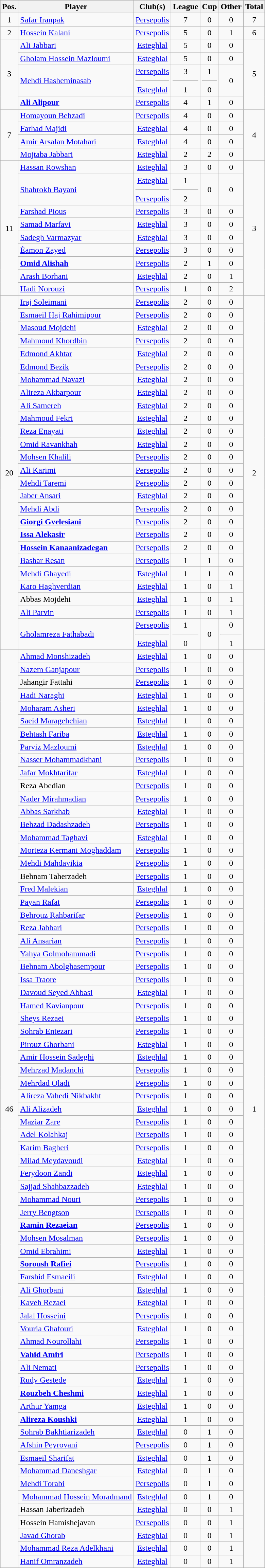<table class="wikitable" style="text-align: center">
<tr>
<th>Pos.</th>
<th>Player</th>
<th>Club(s)</th>
<th>League</th>
<th>Cup</th>
<th>Other</th>
<th>Total</th>
</tr>
<tr>
<td>1</td>
<td align="left"> <a href='#'>Safar Iranpak</a></td>
<td><a href='#'>Persepolis</a></td>
<td>7</td>
<td>0</td>
<td>0</td>
<td>7</td>
</tr>
<tr>
<td>2</td>
<td align="left"> <a href='#'>Hossein Kalani</a></td>
<td><a href='#'>Persepolis</a></td>
<td>5</td>
<td>0</td>
<td>1</td>
<td>6</td>
</tr>
<tr>
<td rowspan=4>3</td>
<td align="left"> <a href='#'>Ali Jabbari</a></td>
<td><a href='#'>Esteghlal</a></td>
<td>5</td>
<td>0</td>
<td>0</td>
<td rowspan=4>5</td>
</tr>
<tr>
<td align="left"> <a href='#'>Gholam Hossein Mazloumi</a></td>
<td><a href='#'>Esteghlal</a></td>
<td>5</td>
<td>0</td>
<td>0</td>
</tr>
<tr>
<td align="left"> <a href='#'>Mehdi Hasheminasab</a></td>
<td><a href='#'>Persepolis</a><hr><a href='#'>Esteghlal</a></td>
<td>3<hr>1</td>
<td>1<hr>0</td>
<td>0</td>
</tr>
<tr>
<td align="left"> <strong><a href='#'>Ali Alipour</a></strong></td>
<td><a href='#'>Persepolis</a></td>
<td>4</td>
<td>1</td>
<td>0</td>
</tr>
<tr>
<td rowspan=4>7</td>
<td align="left"> <a href='#'>Homayoun Behzadi</a></td>
<td><a href='#'>Persepolis</a></td>
<td>4</td>
<td>0</td>
<td>0</td>
<td rowspan=4>4</td>
</tr>
<tr>
<td align="left"> <a href='#'>Farhad Majidi</a></td>
<td><a href='#'>Esteghlal</a></td>
<td>4</td>
<td>0</td>
<td>0</td>
</tr>
<tr>
<td align="left"> <a href='#'>Amir Arsalan Motahari</a></td>
<td><a href='#'>Esteghlal</a></td>
<td>4</td>
<td>0</td>
<td>0</td>
</tr>
<tr>
<td align="left"> <a href='#'>Mojtaba Jabbari</a></td>
<td><a href='#'>Esteghlal</a></td>
<td>2</td>
<td>2</td>
<td>0</td>
</tr>
<tr>
<td rowspan=9>11</td>
<td align="left"> <a href='#'>Hassan Rowshan</a></td>
<td><a href='#'>Esteghlal</a></td>
<td>3</td>
<td>0</td>
<td>0</td>
<td rowspan=9>3</td>
</tr>
<tr>
<td align="left"> <a href='#'>Shahrokh Bayani</a></td>
<td><a href='#'>Esteghlal</a><hr><a href='#'>Persepolis</a></td>
<td>1<hr>2</td>
<td>0</td>
<td>0</td>
</tr>
<tr>
<td align="left"> <a href='#'>Farshad Pious</a></td>
<td><a href='#'>Persepolis</a></td>
<td>3</td>
<td>0</td>
<td>0</td>
</tr>
<tr>
<td align="left"> <a href='#'>Samad Marfavi</a></td>
<td><a href='#'>Esteghlal</a></td>
<td>3</td>
<td>0</td>
<td>0</td>
</tr>
<tr>
<td align="left"> <a href='#'>Sadegh Varmazyar</a></td>
<td><a href='#'>Esteghlal</a></td>
<td>3</td>
<td>0</td>
<td>0</td>
</tr>
<tr>
<td align="left"> <a href='#'>Éamon Zayed</a></td>
<td><a href='#'>Persepolis</a></td>
<td>3</td>
<td>0</td>
<td>0</td>
</tr>
<tr>
<td align="left"> <strong><a href='#'>Omid Alishah</a></strong></td>
<td><a href='#'>Persepolis</a></td>
<td>2</td>
<td>1</td>
<td>0</td>
</tr>
<tr>
<td align="left"> <a href='#'>Arash Borhani</a></td>
<td><a href='#'>Esteghlal</a></td>
<td>2</td>
<td>0</td>
<td>1</td>
</tr>
<tr>
<td align="left"> <a href='#'>Hadi Norouzi</a></td>
<td><a href='#'>Persepolis</a></td>
<td>1</td>
<td>0</td>
<td>2</td>
</tr>
<tr>
<td rowspan=26>20</td>
<td align="left"> <a href='#'>Iraj Soleimani</a></td>
<td><a href='#'>Persepolis</a></td>
<td>2</td>
<td>0</td>
<td>0</td>
<td rowspan=26>2</td>
</tr>
<tr>
<td align="left"> <a href='#'>Esmaeil Haj Rahimipour</a></td>
<td><a href='#'>Persepolis</a></td>
<td>2</td>
<td>0</td>
<td>0</td>
</tr>
<tr>
<td align="left"> <a href='#'>Masoud Mojdehi</a></td>
<td><a href='#'>Esteghlal</a></td>
<td>2</td>
<td>0</td>
<td>0</td>
</tr>
<tr>
<td align="left"> <a href='#'>Mahmoud Khordbin</a></td>
<td><a href='#'>Persepolis</a></td>
<td>2</td>
<td>0</td>
<td>0</td>
</tr>
<tr>
<td align="left"> <a href='#'>Edmond Akhtar</a></td>
<td><a href='#'>Esteghlal</a></td>
<td>2</td>
<td>0</td>
<td>0</td>
</tr>
<tr>
<td align="left"> <a href='#'>Edmond Bezik</a></td>
<td><a href='#'>Persepolis</a></td>
<td>2</td>
<td>0</td>
<td>0</td>
</tr>
<tr>
<td align="left"> <a href='#'>Mohammad Navazi</a></td>
<td><a href='#'>Esteghlal</a></td>
<td>2</td>
<td>0</td>
<td>0</td>
</tr>
<tr>
<td align="left"> <a href='#'>Alireza Akbarpour</a></td>
<td><a href='#'>Esteghlal</a></td>
<td>2</td>
<td>0</td>
<td>0</td>
</tr>
<tr>
<td align="left"> <a href='#'>Ali Samereh</a></td>
<td><a href='#'>Esteghlal</a></td>
<td>2</td>
<td>0</td>
<td>0</td>
</tr>
<tr>
<td align="left"> <a href='#'>Mahmoud Fekri</a></td>
<td><a href='#'>Esteghlal</a></td>
<td>2</td>
<td>0</td>
<td>0</td>
</tr>
<tr>
<td align="left"> <a href='#'>Reza Enayati</a></td>
<td><a href='#'>Esteghlal</a></td>
<td>2</td>
<td>0</td>
<td>0</td>
</tr>
<tr>
<td align="left"> <a href='#'>Omid Ravankhah</a></td>
<td><a href='#'>Esteghlal</a></td>
<td>2</td>
<td>0</td>
<td>0</td>
</tr>
<tr>
<td align="left"> <a href='#'>Mohsen Khalili</a></td>
<td><a href='#'>Persepolis</a></td>
<td>2</td>
<td>0</td>
<td>0</td>
</tr>
<tr>
<td align="left"> <a href='#'>Ali Karimi</a></td>
<td><a href='#'>Persepolis</a></td>
<td>2</td>
<td>0</td>
<td>0</td>
</tr>
<tr>
<td align="left"> <a href='#'>Mehdi Taremi</a></td>
<td><a href='#'>Persepolis</a></td>
<td>2</td>
<td>0</td>
<td>0</td>
</tr>
<tr>
<td align="left"> <a href='#'>Jaber Ansari</a></td>
<td><a href='#'>Esteghlal</a></td>
<td>2</td>
<td>0</td>
<td>0</td>
</tr>
<tr>
<td align="left"> <a href='#'>Mehdi Abdi</a></td>
<td><a href='#'>Persepolis</a></td>
<td>2</td>
<td>0</td>
<td>0</td>
</tr>
<tr>
<td align="left"> <strong><a href='#'>Giorgi Gvelesiani</a></strong></td>
<td><a href='#'>Persepolis</a></td>
<td>2</td>
<td>0</td>
<td>0</td>
</tr>
<tr>
<td align="left"> <strong><a href='#'>Issa Alekasir</a></strong></td>
<td><a href='#'>Persepolis</a></td>
<td>2</td>
<td>0</td>
<td>0</td>
</tr>
<tr>
<td align="left"> <strong><a href='#'>Hossein Kanaanizadegan</a></strong></td>
<td><a href='#'>Persepolis</a></td>
<td>2</td>
<td>0</td>
<td>0</td>
</tr>
<tr>
<td align="left"> <a href='#'>Bashar Resan</a></td>
<td><a href='#'>Persepolis</a></td>
<td>1</td>
<td>1</td>
<td>0</td>
</tr>
<tr>
<td align="left"> <a href='#'>Mehdi Ghayedi</a></td>
<td><a href='#'>Esteghlal</a></td>
<td>1</td>
<td>1</td>
<td>0</td>
</tr>
<tr>
<td align="left"> <a href='#'>Karo Haghverdian</a></td>
<td><a href='#'>Esteghlal</a></td>
<td>1</td>
<td>0</td>
<td>1</td>
</tr>
<tr>
<td align="left"> Abbas Mojdehi</td>
<td><a href='#'>Esteghlal</a></td>
<td>1</td>
<td>0</td>
<td>1</td>
</tr>
<tr>
<td align="left"> <a href='#'>Ali Parvin</a></td>
<td><a href='#'>Persepolis</a></td>
<td>1</td>
<td>0</td>
<td>1</td>
</tr>
<tr>
<td align="left"> <a href='#'>Gholamreza Fathabadi</a></td>
<td><a href='#'>Persepolis</a><hr><a href='#'>Esteghlal</a></td>
<td>1<hr>0</td>
<td>0</td>
<td>0<hr>1</td>
</tr>
<tr>
<td rowspan=71>46</td>
<td align="left"> <a href='#'>Ahmad Monshizadeh</a></td>
<td><a href='#'>Esteghlal</a></td>
<td>1</td>
<td>0</td>
<td>0</td>
<td rowspan=71>1</td>
</tr>
<tr>
<td align="left"> <a href='#'>Nazem Ganjapour</a></td>
<td><a href='#'>Persepolis</a></td>
<td>1</td>
<td>0</td>
<td>0</td>
</tr>
<tr>
<td align="left"> Jahangir Fattahi</td>
<td><a href='#'>Persepolis</a></td>
<td>1</td>
<td>0</td>
<td>0</td>
</tr>
<tr>
<td align="left"> <a href='#'>Hadi Naraghi</a></td>
<td><a href='#'>Esteghlal</a></td>
<td>1</td>
<td>0</td>
<td>0</td>
</tr>
<tr>
<td align="left"> <a href='#'>Moharam Asheri</a></td>
<td><a href='#'>Esteghlal</a></td>
<td>1</td>
<td>0</td>
<td>0</td>
</tr>
<tr>
<td align="left"> <a href='#'>Saeid Maragehchian</a></td>
<td><a href='#'>Esteghlal</a></td>
<td>1</td>
<td>0</td>
<td>0</td>
</tr>
<tr>
<td align="left"> <a href='#'>Behtash Fariba</a></td>
<td><a href='#'>Esteghlal</a></td>
<td>1</td>
<td>0</td>
<td>0</td>
</tr>
<tr>
<td align="left"> <a href='#'>Parviz Mazloumi</a></td>
<td><a href='#'>Esteghlal</a></td>
<td>1</td>
<td>0</td>
<td>0</td>
</tr>
<tr>
<td align="left"> <a href='#'>Nasser Mohammadkhani</a></td>
<td><a href='#'>Persepolis</a></td>
<td>1</td>
<td>0</td>
<td>0</td>
</tr>
<tr>
<td align="left"> <a href='#'>Jafar Mokhtarifar</a></td>
<td><a href='#'>Esteghlal</a></td>
<td>1</td>
<td>0</td>
<td>0</td>
</tr>
<tr>
<td align="left"> Reza Abedian</td>
<td><a href='#'>Persepolis</a></td>
<td>1</td>
<td>0</td>
<td>0</td>
</tr>
<tr>
<td align="left"> <a href='#'>Nader Mirahmadian</a></td>
<td><a href='#'>Persepolis</a></td>
<td>1</td>
<td>0</td>
<td>0</td>
</tr>
<tr>
<td align="left"> <a href='#'>Abbas Sarkhab</a></td>
<td><a href='#'>Esteghlal</a></td>
<td>1</td>
<td>0</td>
<td>0</td>
</tr>
<tr>
<td align="left"> <a href='#'>Behzad Dadashzadeh</a></td>
<td><a href='#'>Persepolis</a></td>
<td>1</td>
<td>0</td>
<td>0</td>
</tr>
<tr>
<td align="left"> <a href='#'>Mohammad Taghavi</a></td>
<td><a href='#'>Esteghlal</a></td>
<td>1</td>
<td>0</td>
<td>0</td>
</tr>
<tr>
<td align="left"> <a href='#'>Morteza Kermani Moghaddam</a></td>
<td><a href='#'>Persepolis</a></td>
<td>1</td>
<td>0</td>
<td>0</td>
</tr>
<tr>
<td align="left"> <a href='#'>Mehdi Mahdavikia</a></td>
<td><a href='#'>Persepolis</a></td>
<td>1</td>
<td>0</td>
<td>0</td>
</tr>
<tr>
<td align="left"> Behnam Taherzadeh</td>
<td><a href='#'>Persepolis</a></td>
<td>1</td>
<td>0</td>
<td>0</td>
</tr>
<tr>
<td align="left"> <a href='#'>Fred Malekian</a></td>
<td><a href='#'>Esteghlal</a></td>
<td>1</td>
<td>0</td>
<td>0</td>
</tr>
<tr>
<td align="left"> <a href='#'>Payan Rafat</a></td>
<td><a href='#'>Persepolis</a></td>
<td>1</td>
<td>0</td>
<td>0</td>
</tr>
<tr>
<td align="left"> <a href='#'>Behrouz Rahbarifar</a></td>
<td><a href='#'>Persepolis</a></td>
<td>1</td>
<td>0</td>
<td>0</td>
</tr>
<tr>
<td align="left"> <a href='#'>Reza Jabbari</a></td>
<td><a href='#'>Persepolis</a></td>
<td>1</td>
<td>0</td>
<td>0</td>
</tr>
<tr>
<td align="left"> <a href='#'>Ali Ansarian</a></td>
<td><a href='#'>Persepolis</a></td>
<td>1</td>
<td>0</td>
<td>0</td>
</tr>
<tr>
<td align="left"> <a href='#'>Yahya Golmohammadi</a></td>
<td><a href='#'>Persepolis</a></td>
<td>1</td>
<td>0</td>
<td>0</td>
</tr>
<tr>
<td align="left"> <a href='#'>Behnam Abolghasempour</a></td>
<td><a href='#'>Persepolis</a></td>
<td>1</td>
<td>0</td>
<td>0</td>
</tr>
<tr>
<td align="left"> <a href='#'>Issa Traore</a></td>
<td><a href='#'>Persepolis</a></td>
<td>1</td>
<td>0</td>
<td>0</td>
</tr>
<tr>
<td align="left"> <a href='#'>Davoud Seyed Abbasi</a></td>
<td><a href='#'>Esteghlal</a></td>
<td>1</td>
<td>0</td>
<td>0</td>
</tr>
<tr>
<td align="left"> <a href='#'>Hamed Kavianpour</a></td>
<td><a href='#'>Persepolis</a></td>
<td>1</td>
<td>0</td>
<td>0</td>
</tr>
<tr>
<td align="left"> <a href='#'>Sheys Rezaei</a></td>
<td><a href='#'>Persepolis</a></td>
<td>1</td>
<td>0</td>
<td>0</td>
</tr>
<tr>
<td align="left"> <a href='#'>Sohrab Entezari</a></td>
<td><a href='#'>Persepolis</a></td>
<td>1</td>
<td>0</td>
<td>0</td>
</tr>
<tr>
<td align="left"> <a href='#'>Pirouz Ghorbani</a></td>
<td><a href='#'>Esteghlal</a></td>
<td>1</td>
<td>0</td>
<td>0</td>
</tr>
<tr>
<td align="left"> <a href='#'>Amir Hossein Sadeghi</a></td>
<td><a href='#'>Esteghlal</a></td>
<td>1</td>
<td>0</td>
<td>0</td>
</tr>
<tr>
<td align="left"> <a href='#'>Mehrzad Madanchi</a></td>
<td><a href='#'>Persepolis</a></td>
<td>1</td>
<td>0</td>
<td>0</td>
</tr>
<tr>
<td align="left"> <a href='#'>Mehrdad Oladi</a></td>
<td><a href='#'>Persepolis</a></td>
<td>1</td>
<td>0</td>
<td>0</td>
</tr>
<tr>
<td align="left"> <a href='#'>Alireza Vahedi Nikbakht</a></td>
<td><a href='#'>Persepolis</a></td>
<td>1</td>
<td>0</td>
<td>0</td>
</tr>
<tr>
<td align="left"> <a href='#'>Ali Alizadeh</a></td>
<td><a href='#'>Esteghlal</a></td>
<td>1</td>
<td>0</td>
<td>0</td>
</tr>
<tr>
<td align="left"> <a href='#'>Maziar Zare</a></td>
<td><a href='#'>Persepolis</a></td>
<td>1</td>
<td>0</td>
<td>0</td>
</tr>
<tr>
<td align="left"> <a href='#'>Adel Kolahkaj</a></td>
<td><a href='#'>Persepolis</a></td>
<td>1</td>
<td>0</td>
<td>0</td>
</tr>
<tr>
<td align="left"> <a href='#'>Karim Bagheri</a></td>
<td><a href='#'>Persepolis</a></td>
<td>1</td>
<td>0</td>
<td>0</td>
</tr>
<tr>
<td align="left"> <a href='#'>Milad Meydavoudi</a></td>
<td><a href='#'>Esteghlal</a></td>
<td>1</td>
<td>0</td>
<td>0</td>
</tr>
<tr>
<td align="left"> <a href='#'>Ferydoon Zandi</a></td>
<td><a href='#'>Esteghlal</a></td>
<td>1</td>
<td>0</td>
<td>0</td>
</tr>
<tr>
<td align="left"> <a href='#'>Sajjad Shahbazzadeh</a></td>
<td><a href='#'>Esteghlal</a></td>
<td>1</td>
<td>0</td>
<td>0</td>
</tr>
<tr>
<td align="left"> <a href='#'>Mohammad Nouri</a></td>
<td><a href='#'>Persepolis</a></td>
<td>1</td>
<td>0</td>
<td>0</td>
</tr>
<tr>
<td align="left"> <a href='#'>Jerry Bengtson</a></td>
<td><a href='#'>Persepolis</a></td>
<td>1</td>
<td>0</td>
<td>0</td>
</tr>
<tr>
<td align="left"> <strong><a href='#'>Ramin Rezaeian</a></strong></td>
<td><a href='#'>Persepolis</a></td>
<td>1</td>
<td>0</td>
<td>0</td>
</tr>
<tr>
<td align="left"> <a href='#'>Mohsen Mosalman</a></td>
<td><a href='#'>Persepolis</a></td>
<td>1</td>
<td>0</td>
<td>0</td>
</tr>
<tr>
<td align="left"> <a href='#'>Omid Ebrahimi</a></td>
<td><a href='#'>Esteghlal</a></td>
<td>1</td>
<td>0</td>
<td>0</td>
</tr>
<tr>
<td align="left"> <strong><a href='#'>Soroush Rafiei</a></strong></td>
<td><a href='#'>Persepolis</a></td>
<td>1</td>
<td>0</td>
<td>0</td>
</tr>
<tr>
<td align="left"> <a href='#'>Farshid Esmaeili</a></td>
<td><a href='#'>Esteghlal</a></td>
<td>1</td>
<td>0</td>
<td>0</td>
</tr>
<tr>
<td align="left"> <a href='#'>Ali Ghorbani</a></td>
<td><a href='#'>Esteghlal</a></td>
<td>1</td>
<td>0</td>
<td>0</td>
</tr>
<tr>
<td align="left"> <a href='#'>Kaveh Rezaei</a></td>
<td><a href='#'>Esteghlal</a></td>
<td>1</td>
<td>0</td>
<td>0</td>
</tr>
<tr>
<td align="left"> <a href='#'>Jalal Hosseini</a></td>
<td><a href='#'>Persepolis</a></td>
<td>1</td>
<td>0</td>
<td>0</td>
</tr>
<tr>
<td align="left"> <a href='#'>Vouria Ghafouri</a></td>
<td><a href='#'>Esteghlal</a></td>
<td>1</td>
<td>0</td>
<td>0</td>
</tr>
<tr>
<td align="left"> <a href='#'>Ahmad Nourollahi</a></td>
<td><a href='#'>Persepolis</a></td>
<td>1</td>
<td>0</td>
<td>0</td>
</tr>
<tr>
<td align="left"> <strong><a href='#'>Vahid Amiri</a></strong></td>
<td><a href='#'>Persepolis</a></td>
<td>1</td>
<td>0</td>
<td>0</td>
</tr>
<tr>
<td align="left"> <a href='#'>Ali Nemati</a></td>
<td><a href='#'>Persepolis</a></td>
<td>1</td>
<td>0</td>
<td>0</td>
</tr>
<tr>
<td align="left"> <a href='#'>Rudy Gestede</a></td>
<td><a href='#'>Esteghlal</a></td>
<td>1</td>
<td>0</td>
<td>0</td>
</tr>
<tr>
<td align="left"> <strong><a href='#'>Rouzbeh Cheshmi</a></strong></td>
<td><a href='#'>Esteghlal</a></td>
<td>1</td>
<td>0</td>
<td>0</td>
</tr>
<tr>
<td align="left"> <a href='#'>Arthur Yamga</a></td>
<td><a href='#'>Esteghlal</a></td>
<td>1</td>
<td>0</td>
<td>0</td>
</tr>
<tr>
<td align="left"> <strong><a href='#'>Alireza Koushki</a></strong></td>
<td><a href='#'>Esteghlal</a></td>
<td>1</td>
<td>0</td>
<td>0</td>
</tr>
<tr>
<td align="left"> <a href='#'>Sohrab Bakhtiarizadeh</a></td>
<td><a href='#'>Esteghlal</a></td>
<td>0</td>
<td>1</td>
<td>0</td>
</tr>
<tr>
<td align="left"> <a href='#'>Afshin Peyrovani</a></td>
<td><a href='#'>Persepolis</a></td>
<td>0</td>
<td>1</td>
<td>0</td>
</tr>
<tr>
<td align="left"> <a href='#'>Esmaeil Sharifat</a></td>
<td><a href='#'>Esteghlal</a></td>
<td>0</td>
<td>1</td>
<td>0</td>
</tr>
<tr>
<td align="left"> <a href='#'>Mohammad Daneshgar</a></td>
<td><a href='#'>Esteghlal</a></td>
<td>0</td>
<td>1</td>
<td>0</td>
</tr>
<tr>
<td align="left"> <a href='#'>Mehdi Torabi</a></td>
<td><a href='#'>Persepolis</a></td>
<td>0</td>
<td>1</td>
<td>0</td>
</tr>
<tr>
<td align="left"> <a href='#'>Mohammad Hossein Moradmand</a></td>
<td><a href='#'>Esteghlal</a></td>
<td>0</td>
<td>1</td>
<td>0</td>
</tr>
<tr>
<td align="left"> Hassan Jaberizadeh</td>
<td><a href='#'>Esteghlal</a></td>
<td>0</td>
<td>0</td>
<td>1</td>
</tr>
<tr>
<td align="left"> Hossein Hamishejavan</td>
<td><a href='#'>Persepolis</a></td>
<td>0</td>
<td>0</td>
<td>1</td>
</tr>
<tr>
<td align="left"> <a href='#'>Javad Ghorab</a></td>
<td><a href='#'>Esteghlal</a></td>
<td>0</td>
<td>0</td>
<td>1</td>
</tr>
<tr>
<td align="left"> <a href='#'>Mohammad Reza Adelkhani</a></td>
<td><a href='#'>Esteghlal</a></td>
<td>0</td>
<td>0</td>
<td>1</td>
</tr>
<tr>
<td align="left"> <a href='#'>Hanif Omranzadeh</a></td>
<td><a href='#'>Esteghlal</a></td>
<td>0</td>
<td>0</td>
<td>1</td>
</tr>
</table>
